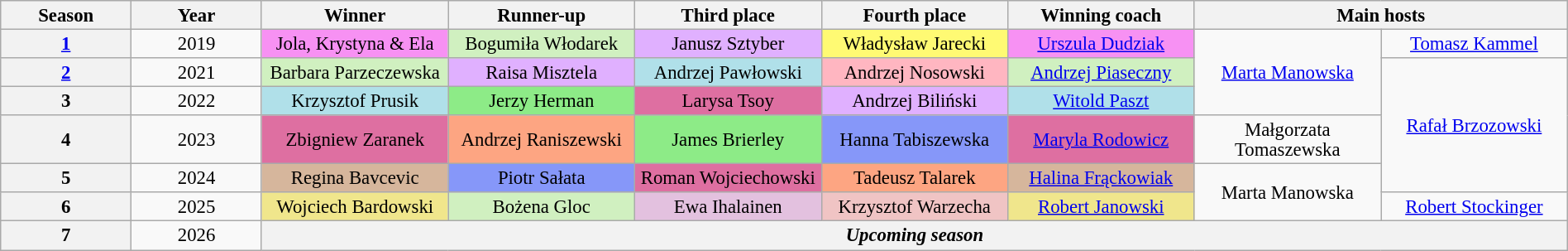<table class="wikitable" style="text-align:center; font-size:95%; line-height:16px; width:100%">
<tr>
<th scope="col" style="width:07%">Season</th>
<th scope="col" style="width:07%">Year</th>
<th scope="col" style="width:10%">Winner</th>
<th scope="col" style="width:10%">Runner-up</th>
<th scope="col" style="width:10%">Third place</th>
<th scope="col" style="width:10%">Fourth place</th>
<th scope="col" style="width:10%">Winning coach</th>
<th scope="col" style="width:10%" colspan="2">Main hosts</th>
</tr>
<tr>
<th><a href='#'>1</a></th>
<td>2019</td>
<td style="background:#f791f3">Jola, Krystyna & Ela</td>
<td style="background:#d0f0c0; width:10%">Bogumiła Włodarek</td>
<td style="background:#E0B0FF; width:10%">Janusz Sztyber</td>
<td style="background:#fffa73; width:10%">Władysław Jarecki</td>
<td style="background:#f791f3"><a href='#'>Urszula Dudziak</a></td>
<td width="10%" rowspan="3"><a href='#'>Marta Manowska</a></td>
<td width="10%"><a href='#'>Tomasz Kammel</a></td>
</tr>
<tr>
<th><a href='#'>2</a></th>
<td>2021</td>
<td style="background:#d0f0c0">Barbara Parzeczewska</td>
<td style="background:#E0B0FF">Raisa Misztela</td>
<td style="background:#b0e0e9">Andrzej Pawłowski</td>
<td style="background: lightpink">Andrzej Nosowski</td>
<td style="background:#d0f0c0"><a href='#'>Andrzej Piaseczny</a></td>
<td rowspan="4"><a href='#'>Rafał Brzozowski</a></td>
</tr>
<tr>
<th>3</th>
<td>2022</td>
<td style="background:#b0e0e9">Krzysztof Prusik</td>
<td style="background:#8deb87">Jerzy Herman</td>
<td style="background:#DE6FA1">Larysa Tsoy</td>
<td style="background:#E0B0FF">Andrzej Biliński</td>
<td style="background:#b0e0e9"><a href='#'>Witold Paszt</a></td>
</tr>
<tr>
<th>4</th>
<td>2023</td>
<td style="background:#DE6FA1">Zbigniew Zaranek</td>
<td style="background:#FDA582">Andrzej Raniszewski</td>
<td style="background:#8deb87">James Brierley</td>
<td style="background:#8697F9">Hanna Tabiszewska</td>
<td style="background:#DE6FA1"><a href='#'>Maryla Rodowicz</a></td>
<td rowspan="1">Małgorzata Tomaszewska</td>
</tr>
<tr>
<th>5</th>
<td>2024</td>
<td style="background:#d6b69c">Regina Bavcevic</td>
<td style="background:#8697F9">Piotr Sałata</td>
<td style="background:#DE6FA1">Roman Wojciechowski</td>
<td style="background:#FDA582">Tadeusz Talarek</td>
<td style="background:#d6b69c"><a href='#'>Halina Frąckowiak</a></td>
<td rowspan="2">Marta Manowska</td>
</tr>
<tr>
<th>6</th>
<td>2025</td>
<td style="background:khaki">Wojciech Bardowski</td>
<td style="background:#d0f0c0">Bożena Gloc</td>
<td style="background:#E3C1DF">Ewa Ihalainen</td>
<td style="background:#f0c4c4">Krzysztof Warzecha</td>
<td style="background:khaki"><a href='#'>Robert Janowski</a></td>
<td><a href='#'>Robert Stockinger</a></td>
</tr>
<tr>
<th>7</th>
<td>2026</td>
<th colspan="7"><em>Upcoming season</em></th>
</tr>
</table>
